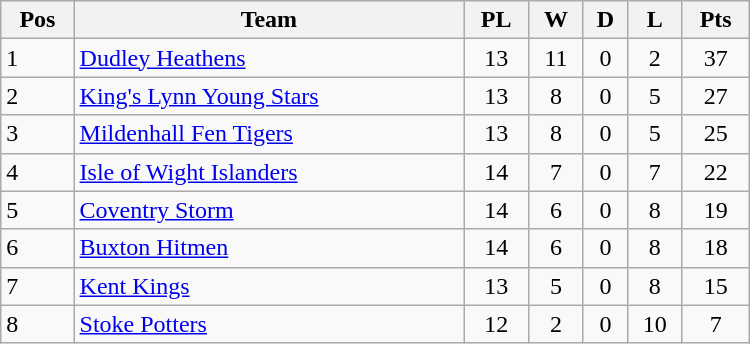<table class=wikitable width="500">
<tr>
<th>Pos</th>
<th>Team</th>
<th>PL</th>
<th>W</th>
<th>D</th>
<th>L</th>
<th>Pts</th>
</tr>
<tr>
<td>1</td>
<td><a href='#'>Dudley Heathens</a></td>
<td align="center">13</td>
<td align="center">11</td>
<td align="center">0</td>
<td align="center">2</td>
<td align="center">37</td>
</tr>
<tr>
<td>2</td>
<td><a href='#'>King's Lynn Young Stars</a></td>
<td align="center">13</td>
<td align="center">8</td>
<td align="center">0</td>
<td align="center">5</td>
<td align="center">27</td>
</tr>
<tr>
<td>3</td>
<td><a href='#'>Mildenhall Fen Tigers</a></td>
<td align="center">13</td>
<td align="center">8</td>
<td align="center">0</td>
<td align="center">5</td>
<td align="center">25</td>
</tr>
<tr>
<td>4</td>
<td><a href='#'>Isle of Wight Islanders</a></td>
<td align="center">14</td>
<td align="center">7</td>
<td align="center">0</td>
<td align="center">7</td>
<td align="center">22</td>
</tr>
<tr>
<td>5</td>
<td><a href='#'>Coventry Storm</a></td>
<td align="center">14</td>
<td align="center">6</td>
<td align="center">0</td>
<td align="center">8</td>
<td align="center">19</td>
</tr>
<tr>
<td>6</td>
<td><a href='#'>Buxton Hitmen</a></td>
<td align="center">14</td>
<td align="center">6</td>
<td align="center">0</td>
<td align="center">8</td>
<td align="center">18</td>
</tr>
<tr>
<td>7</td>
<td><a href='#'>Kent Kings</a></td>
<td align="center">13</td>
<td align="center">5</td>
<td align="center">0</td>
<td align="center">8</td>
<td align="center">15</td>
</tr>
<tr>
<td>8</td>
<td><a href='#'>Stoke Potters</a></td>
<td align="center">12</td>
<td align="center">2</td>
<td align="center">0</td>
<td align="center">10</td>
<td align="center">7</td>
</tr>
</table>
